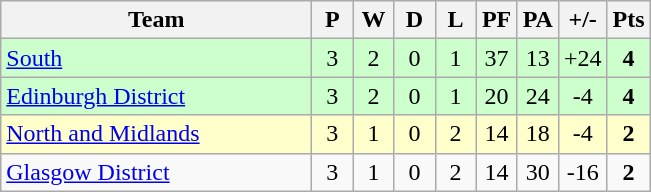<table class="wikitable" style="text-align: center;">
<tr>
<th width="200">Team</th>
<th width="20">P</th>
<th width="20">W</th>
<th width="20">D</th>
<th width="20">L</th>
<th width="20">PF</th>
<th width="20">PA</th>
<th width="25">+/-</th>
<th width="20">Pts</th>
</tr>
<tr bgcolor="#ccffcc">
<td align="left"><a href='#'>South</a></td>
<td>3</td>
<td>2</td>
<td>0</td>
<td>1</td>
<td>37</td>
<td>13</td>
<td>+24</td>
<td><strong>4</strong></td>
</tr>
<tr bgcolor="#ccffcc">
<td align="left"><a href='#'>Edinburgh District</a></td>
<td>3</td>
<td>2</td>
<td>0</td>
<td>1</td>
<td>20</td>
<td>24</td>
<td>-4</td>
<td><strong>4</strong></td>
</tr>
<tr bgcolor="#ffffcc">
<td align="left"><a href='#'>North and Midlands</a></td>
<td>3</td>
<td>1</td>
<td>0</td>
<td>2</td>
<td>14</td>
<td>18</td>
<td>-4</td>
<td><strong>2</strong></td>
</tr>
<tr>
<td align="left"><a href='#'>Glasgow District</a></td>
<td>3</td>
<td>1</td>
<td>0</td>
<td>2</td>
<td>14</td>
<td>30</td>
<td>-16</td>
<td><strong>2</strong></td>
</tr>
</table>
